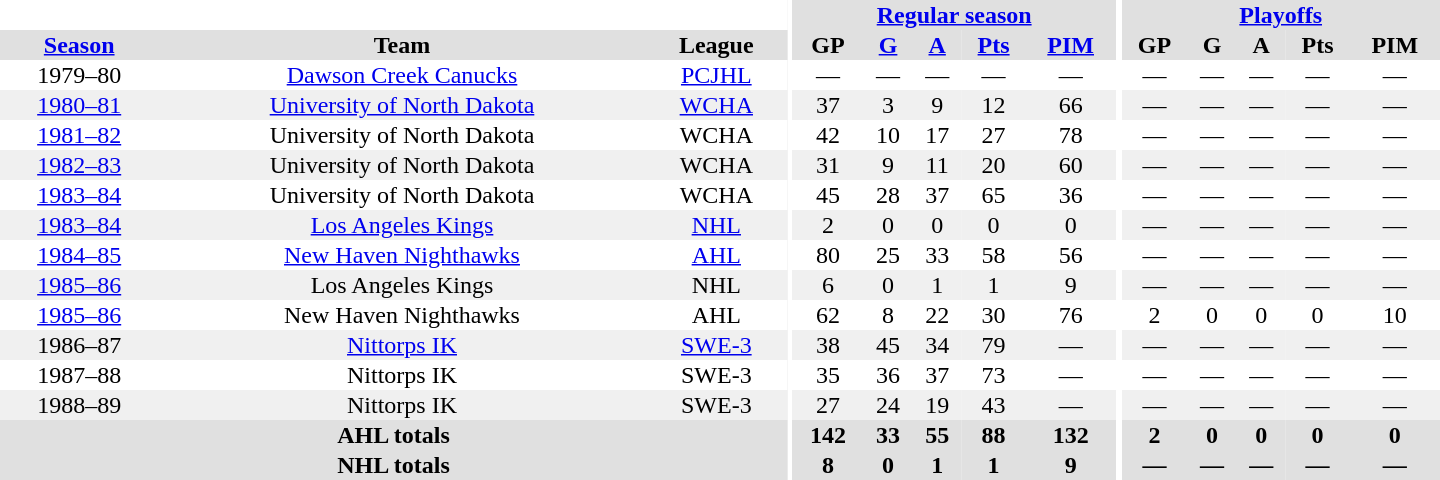<table border="0" cellpadding="1" cellspacing="0" style="text-align:center; width:60em">
<tr bgcolor="#e0e0e0">
<th colspan="3" bgcolor="#ffffff"></th>
<th rowspan="100" bgcolor="#ffffff"></th>
<th colspan="5"><a href='#'>Regular season</a></th>
<th rowspan="100" bgcolor="#ffffff"></th>
<th colspan="5"><a href='#'>Playoffs</a></th>
</tr>
<tr bgcolor="#e0e0e0">
<th><a href='#'>Season</a></th>
<th>Team</th>
<th>League</th>
<th>GP</th>
<th><a href='#'>G</a></th>
<th><a href='#'>A</a></th>
<th><a href='#'>Pts</a></th>
<th><a href='#'>PIM</a></th>
<th>GP</th>
<th>G</th>
<th>A</th>
<th>Pts</th>
<th>PIM</th>
</tr>
<tr>
<td>1979–80</td>
<td><a href='#'>Dawson Creek Canucks</a></td>
<td><a href='#'>PCJHL</a></td>
<td>—</td>
<td>—</td>
<td>—</td>
<td>—</td>
<td>—</td>
<td>—</td>
<td>—</td>
<td>—</td>
<td>—</td>
<td>—</td>
</tr>
<tr bgcolor="#f0f0f0">
<td><a href='#'>1980–81</a></td>
<td><a href='#'>University of North Dakota</a></td>
<td><a href='#'>WCHA</a></td>
<td>37</td>
<td>3</td>
<td>9</td>
<td>12</td>
<td>66</td>
<td>—</td>
<td>—</td>
<td>—</td>
<td>—</td>
<td>—</td>
</tr>
<tr>
<td><a href='#'>1981–82</a></td>
<td>University of North Dakota</td>
<td>WCHA</td>
<td>42</td>
<td>10</td>
<td>17</td>
<td>27</td>
<td>78</td>
<td>—</td>
<td>—</td>
<td>—</td>
<td>—</td>
<td>—</td>
</tr>
<tr bgcolor="#f0f0f0">
<td><a href='#'>1982–83</a></td>
<td>University of North Dakota</td>
<td>WCHA</td>
<td>31</td>
<td>9</td>
<td>11</td>
<td>20</td>
<td>60</td>
<td>—</td>
<td>—</td>
<td>—</td>
<td>—</td>
<td>—</td>
</tr>
<tr>
<td><a href='#'>1983–84</a></td>
<td>University of North Dakota</td>
<td>WCHA</td>
<td>45</td>
<td>28</td>
<td>37</td>
<td>65</td>
<td>36</td>
<td>—</td>
<td>—</td>
<td>—</td>
<td>—</td>
<td>—</td>
</tr>
<tr bgcolor="#f0f0f0">
<td><a href='#'>1983–84</a></td>
<td><a href='#'>Los Angeles Kings</a></td>
<td><a href='#'>NHL</a></td>
<td>2</td>
<td>0</td>
<td>0</td>
<td>0</td>
<td>0</td>
<td>—</td>
<td>—</td>
<td>—</td>
<td>—</td>
<td>—</td>
</tr>
<tr>
<td><a href='#'>1984–85</a></td>
<td><a href='#'>New Haven Nighthawks</a></td>
<td><a href='#'>AHL</a></td>
<td>80</td>
<td>25</td>
<td>33</td>
<td>58</td>
<td>56</td>
<td>—</td>
<td>—</td>
<td>—</td>
<td>—</td>
<td>—</td>
</tr>
<tr bgcolor="#f0f0f0">
<td><a href='#'>1985–86</a></td>
<td>Los Angeles Kings</td>
<td>NHL</td>
<td>6</td>
<td>0</td>
<td>1</td>
<td>1</td>
<td>9</td>
<td>—</td>
<td>—</td>
<td>—</td>
<td>—</td>
<td>—</td>
</tr>
<tr>
<td><a href='#'>1985–86</a></td>
<td>New Haven Nighthawks</td>
<td>AHL</td>
<td>62</td>
<td>8</td>
<td>22</td>
<td>30</td>
<td>76</td>
<td>2</td>
<td>0</td>
<td>0</td>
<td>0</td>
<td>10</td>
</tr>
<tr bgcolor="#f0f0f0">
<td>1986–87</td>
<td><a href='#'>Nittorps IK</a></td>
<td><a href='#'>SWE-3</a></td>
<td>38</td>
<td>45</td>
<td>34</td>
<td>79</td>
<td>—</td>
<td>—</td>
<td>—</td>
<td>—</td>
<td>—</td>
<td>—</td>
</tr>
<tr>
<td>1987–88</td>
<td>Nittorps IK</td>
<td>SWE-3</td>
<td>35</td>
<td>36</td>
<td>37</td>
<td>73</td>
<td>—</td>
<td>—</td>
<td>—</td>
<td>—</td>
<td>—</td>
<td>—</td>
</tr>
<tr bgcolor="#f0f0f0">
<td>1988–89</td>
<td>Nittorps IK</td>
<td>SWE-3</td>
<td>27</td>
<td>24</td>
<td>19</td>
<td>43</td>
<td>—</td>
<td>—</td>
<td>—</td>
<td>—</td>
<td>—</td>
<td>—</td>
</tr>
<tr bgcolor="#e0e0e0">
<th colspan="3">AHL totals</th>
<th>142</th>
<th>33</th>
<th>55</th>
<th>88</th>
<th>132</th>
<th>2</th>
<th>0</th>
<th>0</th>
<th>0</th>
<th>0</th>
</tr>
<tr bgcolor="#e0e0e0">
<th colspan="3">NHL totals</th>
<th>8</th>
<th>0</th>
<th>1</th>
<th>1</th>
<th>9</th>
<th>—</th>
<th>—</th>
<th>—</th>
<th>—</th>
<th>—</th>
</tr>
</table>
